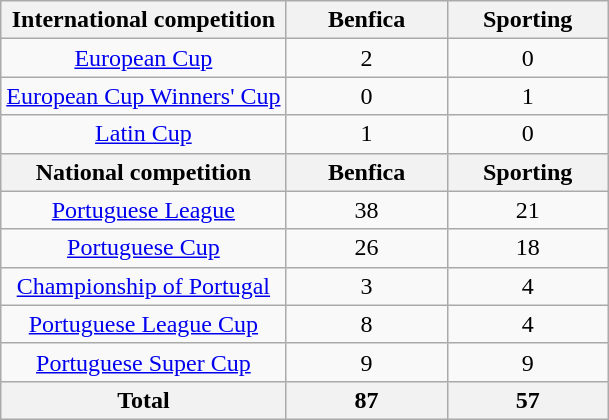<table class="wikitable" style="text-align:center">
<tr>
<th>International competition</th>
<th width="100">Benfica</th>
<th width="100">Sporting</th>
</tr>
<tr>
<td><a href='#'>European Cup</a></td>
<td>2</td>
<td>0</td>
</tr>
<tr>
<td><a href='#'>European Cup Winners' Cup</a></td>
<td>0</td>
<td>1</td>
</tr>
<tr>
<td><a href='#'>Latin Cup</a></td>
<td>1</td>
<td>0</td>
</tr>
<tr>
<th>National competition</th>
<th width="100">Benfica</th>
<th width="100">Sporting</th>
</tr>
<tr>
<td><a href='#'>Portuguese League</a></td>
<td>38</td>
<td>21</td>
</tr>
<tr>
<td><a href='#'>Portuguese Cup</a></td>
<td>26</td>
<td>18</td>
</tr>
<tr>
<td><a href='#'>Championship of Portugal</a></td>
<td>3</td>
<td>4</td>
</tr>
<tr>
<td><a href='#'>Portuguese League Cup</a></td>
<td>8</td>
<td>4</td>
</tr>
<tr>
<td><a href='#'>Portuguese Super Cup</a></td>
<td>9</td>
<td>9</td>
</tr>
<tr>
<th>Total</th>
<th>87</th>
<th>57</th>
</tr>
</table>
